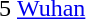<table cellspacing="0" cellpadding="0">
<tr>
<td><div>5 </div></td>
<td><a href='#'>Wuhan</a></td>
</tr>
</table>
